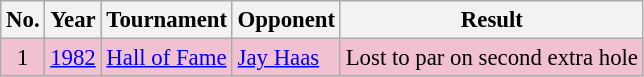<table class="wikitable" style="font-size:95%;">
<tr>
<th>No.</th>
<th>Year</th>
<th>Tournament</th>
<th>Opponent</th>
<th>Result</th>
</tr>
<tr style="background:#F2C1D1;">
<td align=center>1</td>
<td><a href='#'>1982</a></td>
<td><a href='#'>Hall of Fame</a></td>
<td> <a href='#'>Jay Haas</a></td>
<td>Lost to par on second extra hole</td>
</tr>
</table>
